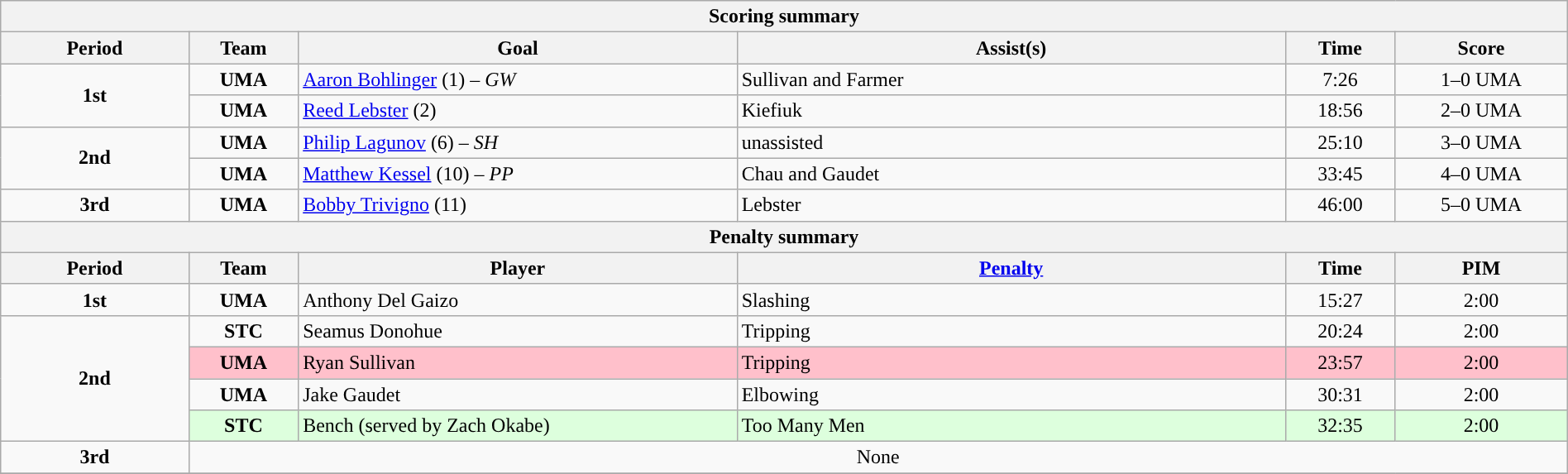<table style="width:100%;" class="wikitable">
<tr>
<th colspan=6>Scoring summary</th>
</tr>
<tr>
<th style="width:12%;">Period</th>
<th style="width:7%;">Team</th>
<th style="width:28%;">Goal</th>
<th style="width:35%;">Assist(s)</th>
<th style="width:7%;">Time</th>
<th style="width:11%;">Score</th>
</tr>
<tr>
<td style="text-align:center;" rowspan="2"><strong>1st</strong></td>
<td align=center><strong>UMA</strong></td>
<td><a href='#'>Aaron Bohlinger</a> (1) – <em>GW</em></td>
<td>Sullivan and Farmer</td>
<td align=center>7:26</td>
<td align=center>1–0 UMA</td>
</tr>
<tr>
<td align=center><strong>UMA</strong></td>
<td><a href='#'>Reed Lebster</a> (2)</td>
<td>Kiefiuk</td>
<td align=center>18:56</td>
<td align=center>2–0 UMA</td>
</tr>
<tr>
<td style="text-align:center;" rowspan="2"><strong>2nd</strong></td>
<td align=center><strong>UMA</strong></td>
<td><a href='#'>Philip Lagunov</a> (6) – <em>SH</em></td>
<td>unassisted</td>
<td align=center>25:10</td>
<td align=center>3–0 UMA</td>
</tr>
<tr>
<td align=center><strong>UMA</strong></td>
<td><a href='#'>Matthew Kessel</a> (10) – <em>PP</em></td>
<td>Chau and Gaudet</td>
<td align=center>33:45</td>
<td align=center>4–0 UMA</td>
</tr>
<tr>
<td style="text-align:center;" rowspan="1"><strong>3rd</strong></td>
<td align=center><strong>UMA</strong></td>
<td><a href='#'>Bobby Trivigno</a> (11)</td>
<td>Lebster</td>
<td align=center>46:00</td>
<td align=center>5–0 UMA</td>
</tr>
<tr>
<th colspan=6>Penalty summary</th>
</tr>
<tr>
<th style="width:12%;">Period</th>
<th style="width:7%;">Team</th>
<th style="width:28%;">Player</th>
<th style="width:35%;"><a href='#'>Penalty</a></th>
<th style="width:7%;">Time</th>
<th style="width:11%;">PIM</th>
</tr>
<tr>
<td style="text-align:center;" rowspan="1"><strong>1st</strong></td>
<td align=center><strong>UMA</strong></td>
<td>Anthony Del Gaizo</td>
<td>Slashing</td>
<td align=center>15:27</td>
<td align=center>2:00</td>
</tr>
<tr>
<td style="text-align:center;" rowspan="4"><strong>2nd</strong></td>
<td align=center><strong>STC</strong></td>
<td>Seamus Donohue</td>
<td>Tripping</td>
<td align=center>20:24</td>
<td align=center>2:00</td>
</tr>
<tr bgcolor="pink">
<td align=center><strong>UMA</strong></td>
<td>Ryan Sullivan</td>
<td>Tripping</td>
<td align=center>23:57</td>
<td align=center>2:00</td>
</tr>
<tr>
<td align=center><strong>UMA</strong></td>
<td>Jake Gaudet</td>
<td>Elbowing</td>
<td align=center>30:31</td>
<td align=center>2:00</td>
</tr>
<tr bgcolor=DDFFDD>
<td align=center><strong>STC</strong></td>
<td>Bench (served by Zach Okabe)</td>
<td>Too Many Men</td>
<td align=center>32:35</td>
<td align=center>2:00</td>
</tr>
<tr>
<td style="text-align:center;" rowspan="1"><strong>3rd</strong></td>
<td align=center colspan=5>None</td>
</tr>
<tr>
</tr>
</table>
